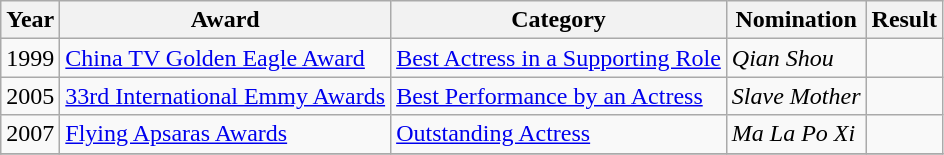<table class="wikitable">
<tr>
<th>Year</th>
<th>Award</th>
<th>Category</th>
<th>Nomination</th>
<th>Result</th>
</tr>
<tr>
<td>1999</td>
<td><a href='#'>China TV Golden Eagle Award</a></td>
<td><a href='#'>Best Actress in a Supporting Role</a></td>
<td><em>Qian Shou</em></td>
<td></td>
</tr>
<tr>
<td>2005</td>
<td><a href='#'>33rd International Emmy Awards</a></td>
<td><a href='#'>Best Performance by an Actress</a></td>
<td><em>Slave Mother</em></td>
<td></td>
</tr>
<tr>
<td>2007</td>
<td><a href='#'>Flying Apsaras Awards</a></td>
<td><a href='#'>Outstanding Actress</a></td>
<td><em>Ma La Po Xi</em></td>
<td></td>
</tr>
<tr>
</tr>
</table>
